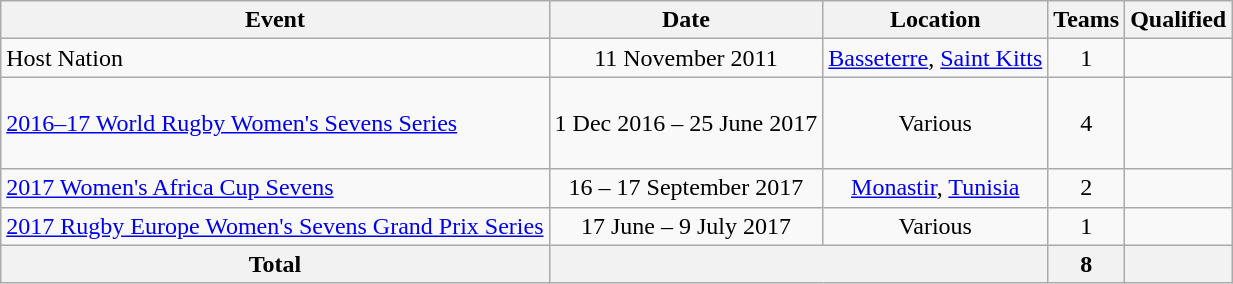<table class="wikitable">
<tr>
<th>Event</th>
<th>Date</th>
<th>Location</th>
<th>Teams</th>
<th>Qualified</th>
</tr>
<tr>
<td>Host Nation</td>
<td align=center>11 November 2011</td>
<td align=center><a href='#'>Basseterre</a>, <a href='#'>Saint Kitts</a></td>
<td align=center>1</td>
<td></td>
</tr>
<tr>
<td><a href='#'>2016–17 World Rugby Women's Sevens Series</a></td>
<td align=center>1 Dec 2016 – 25 June 2017</td>
<td align=center>Various</td>
<td align=center>4</td>
<td><br><br><br></td>
</tr>
<tr>
<td><a href='#'>2017 Women's Africa Cup Sevens</a></td>
<td align=center>16 – 17 September 2017</td>
<td align=center><a href='#'>Monastir</a>, <a href='#'>Tunisia</a></td>
<td align=center>2</td>
<td><br></td>
</tr>
<tr>
<td><a href='#'>2017 Rugby Europe Women's Sevens Grand Prix Series</a></td>
<td align=center>17 June – 9 July 2017</td>
<td align=center>Various</td>
<td align=center>1</td>
<td></td>
</tr>
<tr>
<th>Total</th>
<th colspan="2"></th>
<th>8</th>
<th></th>
</tr>
</table>
